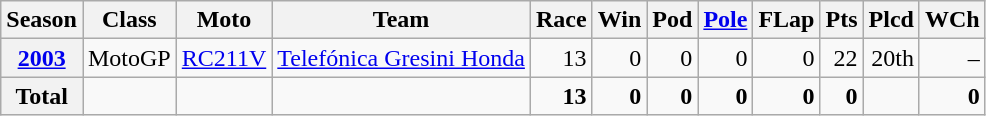<table class="wikitable">
<tr>
<th>Season</th>
<th>Class</th>
<th>Moto</th>
<th>Team</th>
<th>Race</th>
<th>Win</th>
<th>Pod</th>
<th><a href='#'>Pole</a></th>
<th>FLap</th>
<th>Pts</th>
<th>Plcd</th>
<th>WCh</th>
</tr>
<tr align="right">
<th><a href='#'>2003</a></th>
<td>MotoGP</td>
<td><a href='#'>RC211V</a></td>
<td><a href='#'>Telefónica Gresini Honda</a></td>
<td>13</td>
<td>0</td>
<td>0</td>
<td>0</td>
<td>0</td>
<td>22</td>
<td>20th</td>
<td> –</td>
</tr>
<tr align="right">
<th>Total</th>
<td></td>
<td></td>
<td></td>
<td><strong>13</strong></td>
<td><strong>0</strong></td>
<td><strong>0</strong></td>
<td><strong>0</strong></td>
<td><strong>0</strong></td>
<td><strong>0</strong></td>
<td></td>
<td><strong>0</strong></td>
</tr>
</table>
